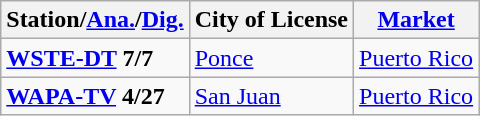<table class="wikitable">
<tr>
<th>Station/<a href='#'>Ana.</a>/<a href='#'>Dig.</a></th>
<th>City of License</th>
<th><a href='#'>Market</a></th>
</tr>
<tr>
<td><strong><a href='#'>WSTE-DT</a> 7/7</strong></td>
<td><a href='#'>Ponce</a></td>
<td><a href='#'>Puerto Rico</a></td>
</tr>
<tr>
<td><strong><a href='#'>WAPA-TV</a> 4/27</strong></td>
<td><a href='#'>San Juan</a></td>
<td><a href='#'>Puerto Rico</a></td>
</tr>
</table>
